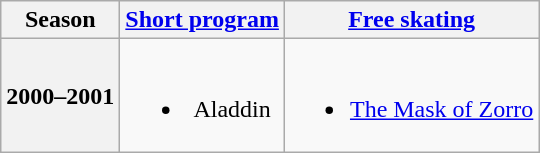<table class=wikitable style=text-align:center>
<tr>
<th>Season</th>
<th><a href='#'>Short program</a></th>
<th><a href='#'>Free skating</a></th>
</tr>
<tr>
<th>2000–2001 <br> </th>
<td><br><ul><li>Aladdin</li></ul></td>
<td><br><ul><li><a href='#'>The Mask of Zorro</a></li></ul></td>
</tr>
</table>
